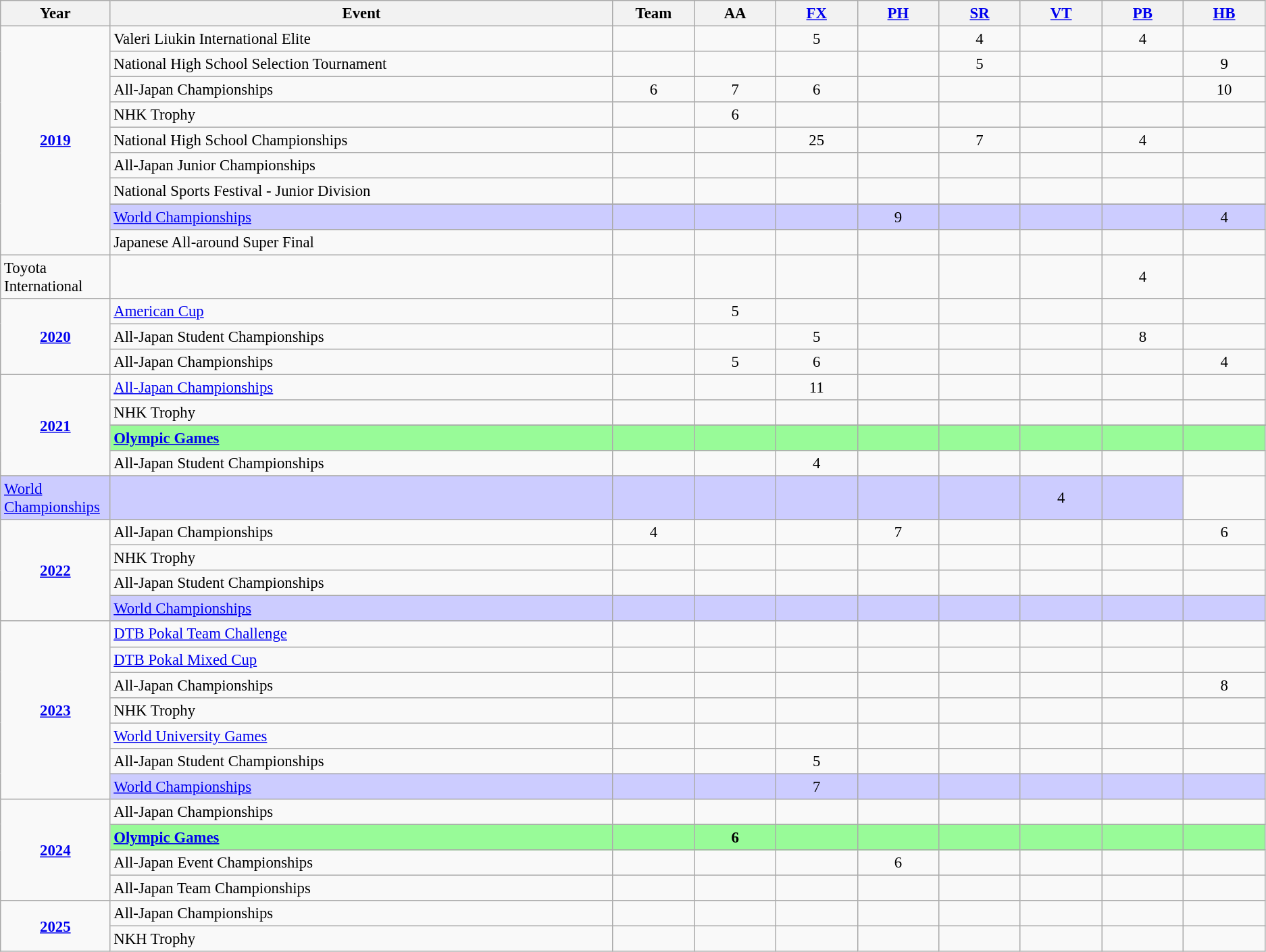<table class="wikitable sortable" style="text-align:center; font-size:95%;">
<tr>
<th width=7% class=unsortable>Year</th>
<th width=37% class=unsortable>Event</th>
<th width=6% class=unsortable>Team</th>
<th width=6% class=unsortable>AA</th>
<th width=6% class=unsortable><a href='#'>FX</a></th>
<th width=6% class=unsortable><a href='#'>PH</a></th>
<th width=6% class=unsortable><a href='#'>SR</a></th>
<th width=6% class=unsortable><a href='#'>VT</a></th>
<th width=6% class=unsortable><a href='#'>PB</a></th>
<th width=6% class=unsortable><a href='#'>HB</a></th>
</tr>
<tr>
<td rowspan="10"><strong><a href='#'>2019</a></strong></td>
<td align=left>Valeri Liukin International Elite</td>
<td></td>
<td></td>
<td>5</td>
<td></td>
<td>4</td>
<td></td>
<td>4</td>
<td></td>
</tr>
<tr>
<td align=left>National High School Selection Tournament</td>
<td></td>
<td></td>
<td></td>
<td></td>
<td>5</td>
<td></td>
<td></td>
<td>9</td>
</tr>
<tr>
<td align=left>All-Japan Championships</td>
<td>6</td>
<td>7</td>
<td>6</td>
<td></td>
<td></td>
<td></td>
<td></td>
<td>10</td>
</tr>
<tr>
<td align=left>NHK Trophy</td>
<td></td>
<td>6</td>
<td></td>
<td></td>
<td></td>
<td></td>
<td></td>
<td></td>
</tr>
<tr>
<td align=left>National High School Championships</td>
<td></td>
<td></td>
<td>25</td>
<td></td>
<td>7</td>
<td></td>
<td>4</td>
<td></td>
</tr>
<tr>
<td align=left>All-Japan Junior Championships</td>
<td></td>
<td></td>
<td></td>
<td></td>
<td></td>
<td></td>
<td></td>
<td></td>
</tr>
<tr>
<td align=left>National Sports Festival - Junior Division</td>
<td></td>
<td></td>
<td></td>
<td></td>
<td></td>
<td></td>
<td></td>
<td></td>
</tr>
<tr>
</tr>
<tr bgcolor=#CCCCFF>
<td align=left><a href='#'>World Championships</a></td>
<td></td>
<td></td>
<td></td>
<td>9</td>
<td></td>
<td></td>
<td></td>
<td>4</td>
</tr>
<tr>
<td align=left>Japanese All-around Super Final</td>
<td></td>
<td></td>
<td></td>
<td></td>
<td></td>
<td></td>
<td></td>
<td></td>
</tr>
<tr>
<td align=left>Toyota International</td>
<td></td>
<td></td>
<td></td>
<td></td>
<td></td>
<td></td>
<td></td>
<td>4</td>
</tr>
<tr>
<td rowspan="3"><strong><a href='#'>2020</a></strong></td>
<td align=left><a href='#'>American Cup</a></td>
<td></td>
<td>5</td>
<td></td>
<td></td>
<td></td>
<td></td>
<td></td>
<td></td>
</tr>
<tr>
<td align=left>All-Japan Student Championships</td>
<td></td>
<td></td>
<td>5</td>
<td></td>
<td></td>
<td></td>
<td>8</td>
<td></td>
</tr>
<tr>
<td align=left>All-Japan Championships</td>
<td></td>
<td>5</td>
<td>6</td>
<td></td>
<td></td>
<td></td>
<td></td>
<td>4</td>
</tr>
<tr>
<td rowspan="5"><strong><a href='#'>2021</a></strong></td>
<td align=left><a href='#'>All-Japan Championships</a></td>
<td></td>
<td></td>
<td>11</td>
<td></td>
<td></td>
<td></td>
<td></td>
<td></td>
</tr>
<tr>
<td align=left>NHK Trophy</td>
<td></td>
<td></td>
<td></td>
<td></td>
<td></td>
<td></td>
<td></td>
<td></td>
</tr>
<tr>
</tr>
<tr bgcolor=98FB98>
<td align=left><strong><a href='#'>Olympic Games</a></strong></td>
<td></td>
<td></td>
<td></td>
<td></td>
<td></td>
<td></td>
<td></td>
<td></td>
</tr>
<tr>
<td align=left>All-Japan Student Championships</td>
<td></td>
<td></td>
<td>4</td>
<td></td>
<td></td>
<td></td>
<td></td>
<td></td>
</tr>
<tr>
</tr>
<tr bgcolor=#CCCCFF>
<td align=left><a href='#'>World Championships</a></td>
<td></td>
<td></td>
<td></td>
<td></td>
<td></td>
<td></td>
<td>4</td>
<td></td>
</tr>
<tr>
<td rowspan="4"><strong><a href='#'>2022</a></strong></td>
<td align=left>All-Japan Championships</td>
<td>4</td>
<td></td>
<td></td>
<td>7</td>
<td></td>
<td></td>
<td></td>
<td>6</td>
</tr>
<tr>
<td align=left>NHK Trophy</td>
<td></td>
<td></td>
<td></td>
<td></td>
<td></td>
<td></td>
<td></td>
<td></td>
</tr>
<tr>
<td align=left>All-Japan Student Championships</td>
<td></td>
<td></td>
<td></td>
<td></td>
<td></td>
<td></td>
<td></td>
<td></td>
</tr>
<tr bgcolor=#CCCCFF>
<td align=left><a href='#'>World Championships</a></td>
<td></td>
<td></td>
<td></td>
<td></td>
<td></td>
<td></td>
<td></td>
<td></td>
</tr>
<tr>
<td rowspan="7"><strong><a href='#'>2023</a></strong></td>
<td align=left><a href='#'>DTB Pokal Team Challenge</a></td>
<td></td>
<td></td>
<td></td>
<td></td>
<td></td>
<td></td>
<td></td>
<td></td>
</tr>
<tr>
<td align=left><a href='#'>DTB Pokal Mixed Cup</a></td>
<td></td>
<td></td>
<td></td>
<td></td>
<td></td>
<td></td>
<td></td>
<td></td>
</tr>
<tr>
<td align=left>All-Japan Championships</td>
<td></td>
<td></td>
<td></td>
<td></td>
<td></td>
<td></td>
<td></td>
<td>8</td>
</tr>
<tr>
<td align=left>NHK Trophy</td>
<td></td>
<td></td>
<td></td>
<td></td>
<td></td>
<td></td>
<td></td>
<td></td>
</tr>
<tr>
<td align=left><a href='#'>World University Games</a></td>
<td></td>
<td></td>
<td></td>
<td></td>
<td></td>
<td></td>
<td></td>
<td></td>
</tr>
<tr>
<td align=left>All-Japan Student Championships</td>
<td></td>
<td></td>
<td>5</td>
<td></td>
<td></td>
<td></td>
<td></td>
<td></td>
</tr>
<tr bgcolor=#CCCCFF>
<td align=left><a href='#'>World Championships</a></td>
<td></td>
<td></td>
<td>7</td>
<td></td>
<td></td>
<td></td>
<td></td>
<td></td>
</tr>
<tr>
<td rowspan="4"><strong><a href='#'>2024</a></strong></td>
<td align=left>All-Japan Championships</td>
<td></td>
<td></td>
<td></td>
<td></td>
<td></td>
<td></td>
<td></td>
<td></td>
</tr>
<tr bgcolor=98FB98>
<td align=left><strong><a href='#'>Olympic Games</a></strong></td>
<td></td>
<td><strong>6</strong></td>
<td></td>
<td></td>
<td></td>
<td></td>
<td></td>
<td></td>
</tr>
<tr>
<td align=left>All-Japan Event Championships</td>
<td></td>
<td></td>
<td></td>
<td>6</td>
<td></td>
<td></td>
<td></td>
<td></td>
</tr>
<tr>
<td align=left>All-Japan Team Championships</td>
<td></td>
<td></td>
<td></td>
<td></td>
<td></td>
<td></td>
<td></td>
<td></td>
</tr>
<tr>
<td rowspan="2"><strong><a href='#'>2025</a></strong></td>
<td align=left>All-Japan Championships</td>
<td></td>
<td></td>
<td></td>
<td></td>
<td></td>
<td></td>
<td></td>
<td></td>
</tr>
<tr>
<td align=left>NKH Trophy</td>
<td></td>
<td></td>
<td></td>
<td></td>
<td></td>
<td></td>
<td></td>
<td></td>
</tr>
</table>
